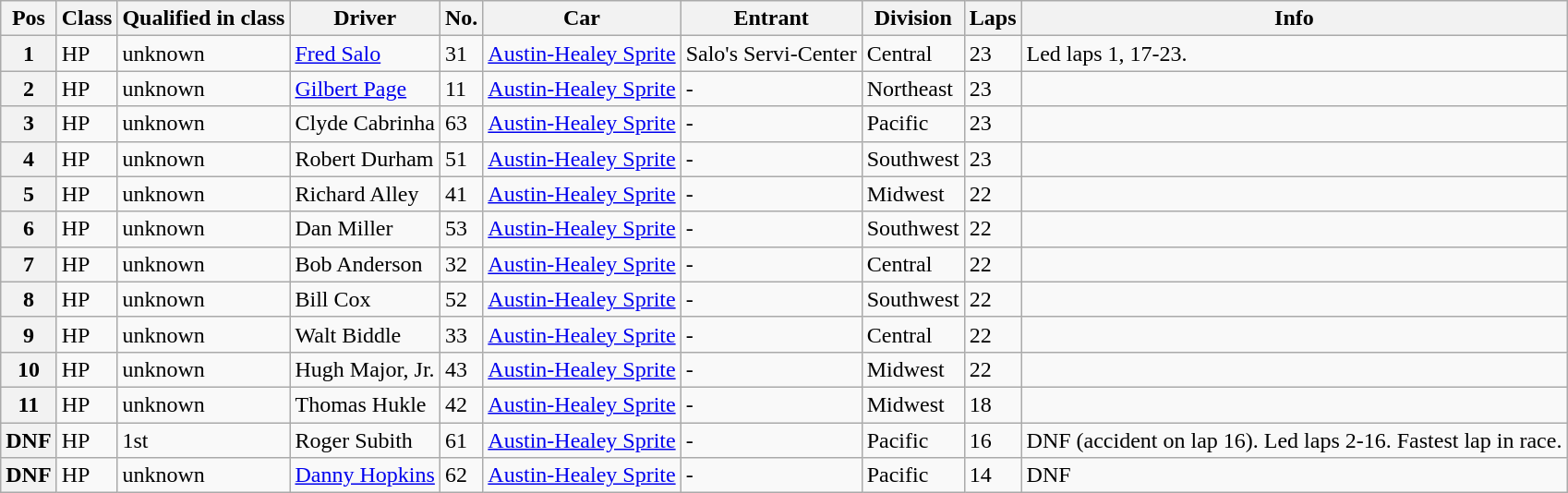<table class="wikitable">
<tr>
<th>Pos</th>
<th>Class</th>
<th>Qualified in class</th>
<th>Driver</th>
<th>No.</th>
<th>Car</th>
<th>Entrant</th>
<th>Division</th>
<th>Laps</th>
<th>Info</th>
</tr>
<tr>
<th>1</th>
<td>HP</td>
<td>unknown</td>
<td> <a href='#'>Fred Salo</a></td>
<td>31</td>
<td><a href='#'>Austin-Healey Sprite</a></td>
<td>Salo's Servi-Center</td>
<td>Central</td>
<td>23</td>
<td>Led laps 1, 17-23.</td>
</tr>
<tr>
<th>2</th>
<td>HP</td>
<td>unknown</td>
<td> <a href='#'>Gilbert Page</a></td>
<td>11</td>
<td><a href='#'>Austin-Healey Sprite</a></td>
<td>-</td>
<td>Northeast</td>
<td>23</td>
<td></td>
</tr>
<tr>
<th>3</th>
<td>HP</td>
<td>unknown</td>
<td> Clyde Cabrinha</td>
<td>63</td>
<td><a href='#'>Austin-Healey Sprite</a></td>
<td>-</td>
<td>Pacific</td>
<td>23</td>
<td></td>
</tr>
<tr>
<th>4</th>
<td>HP</td>
<td>unknown</td>
<td> Robert Durham</td>
<td>51</td>
<td><a href='#'>Austin-Healey Sprite</a></td>
<td>-</td>
<td>Southwest</td>
<td>23</td>
<td></td>
</tr>
<tr>
<th>5</th>
<td>HP</td>
<td>unknown</td>
<td> Richard Alley</td>
<td>41</td>
<td><a href='#'>Austin-Healey Sprite</a></td>
<td>-</td>
<td>Midwest</td>
<td>22</td>
<td></td>
</tr>
<tr>
<th>6</th>
<td>HP</td>
<td>unknown</td>
<td> Dan Miller</td>
<td>53</td>
<td><a href='#'>Austin-Healey Sprite</a></td>
<td>-</td>
<td>Southwest</td>
<td>22</td>
<td></td>
</tr>
<tr>
<th>7</th>
<td>HP</td>
<td>unknown</td>
<td> Bob Anderson</td>
<td>32</td>
<td><a href='#'>Austin-Healey Sprite</a></td>
<td>-</td>
<td>Central</td>
<td>22</td>
<td></td>
</tr>
<tr>
<th>8</th>
<td>HP</td>
<td>unknown</td>
<td> Bill Cox</td>
<td>52</td>
<td><a href='#'>Austin-Healey Sprite</a></td>
<td>-</td>
<td>Southwest</td>
<td>22</td>
<td></td>
</tr>
<tr>
<th>9</th>
<td>HP</td>
<td>unknown</td>
<td> Walt Biddle</td>
<td>33</td>
<td><a href='#'>Austin-Healey Sprite</a></td>
<td>-</td>
<td>Central</td>
<td>22</td>
<td></td>
</tr>
<tr>
<th>10</th>
<td>HP</td>
<td>unknown</td>
<td> Hugh Major, Jr.</td>
<td>43</td>
<td><a href='#'>Austin-Healey Sprite</a></td>
<td>-</td>
<td>Midwest</td>
<td>22</td>
<td></td>
</tr>
<tr>
<th>11</th>
<td>HP</td>
<td>unknown</td>
<td> Thomas Hukle</td>
<td>42</td>
<td><a href='#'>Austin-Healey Sprite</a></td>
<td>-</td>
<td>Midwest</td>
<td>18</td>
<td></td>
</tr>
<tr>
<th>DNF</th>
<td>HP</td>
<td>1st</td>
<td> Roger Subith</td>
<td>61</td>
<td><a href='#'>Austin-Healey Sprite</a></td>
<td>-</td>
<td>Pacific</td>
<td>16</td>
<td>DNF (accident on lap 16). Led laps 2-16. Fastest lap in race.</td>
</tr>
<tr>
<th>DNF</th>
<td>HP</td>
<td>unknown</td>
<td> <a href='#'>Danny Hopkins</a></td>
<td>62</td>
<td><a href='#'>Austin-Healey Sprite</a></td>
<td>-</td>
<td>Pacific</td>
<td>14</td>
<td>DNF</td>
</tr>
</table>
